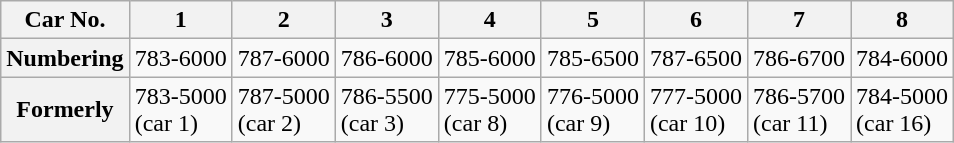<table class="wikitable">
<tr>
<th>Car No.</th>
<th>1</th>
<th>2</th>
<th>3</th>
<th>4</th>
<th>5</th>
<th>6</th>
<th>7</th>
<th>8</th>
</tr>
<tr>
<th>Numbering</th>
<td>783-6000</td>
<td>787-6000</td>
<td>786-6000</td>
<td>785-6000</td>
<td>785-6500</td>
<td>787-6500</td>
<td>786-6700</td>
<td>784-6000</td>
</tr>
<tr>
<th>Formerly</th>
<td>783-5000<br>(car 1)</td>
<td>787-5000<br>(car 2)</td>
<td>786-5500<br>(car 3)</td>
<td>775-5000<br>(car 8)</td>
<td>776-5000<br>(car 9)</td>
<td>777-5000<br>(car 10)</td>
<td>786-5700<br>(car 11)</td>
<td>784-5000<br>(car 16)</td>
</tr>
</table>
